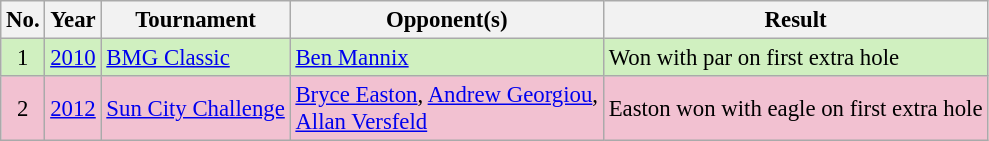<table class="wikitable" style="font-size:95%;">
<tr>
<th>No.</th>
<th>Year</th>
<th>Tournament</th>
<th>Opponent(s)</th>
<th>Result</th>
</tr>
<tr style="background:#D0F0C0;">
<td align=center>1</td>
<td><a href='#'>2010</a></td>
<td><a href='#'>BMG Classic</a></td>
<td> <a href='#'>Ben Mannix</a></td>
<td>Won with par on first extra hole</td>
</tr>
<tr style="background:#F2C1D1;">
<td align=center>2</td>
<td><a href='#'>2012</a></td>
<td><a href='#'>Sun City Challenge</a></td>
<td> <a href='#'>Bryce Easton</a>,  <a href='#'>Andrew Georgiou</a>,<br> <a href='#'>Allan Versfeld</a></td>
<td>Easton won with eagle on first extra hole</td>
</tr>
</table>
